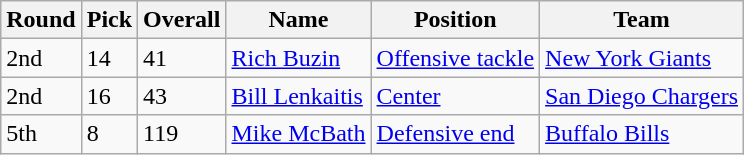<table class="wikitable">
<tr>
<th>Round</th>
<th>Pick</th>
<th>Overall</th>
<th>Name</th>
<th>Position</th>
<th>Team</th>
</tr>
<tr>
<td>2nd</td>
<td>14</td>
<td>41</td>
<td><a href='#'>Rich Buzin</a></td>
<td><a href='#'>Offensive tackle</a></td>
<td><a href='#'>New York Giants</a></td>
</tr>
<tr>
<td>2nd</td>
<td>16</td>
<td>43</td>
<td><a href='#'>Bill Lenkaitis</a></td>
<td><a href='#'>Center</a></td>
<td><a href='#'>San Diego Chargers</a></td>
</tr>
<tr>
<td>5th</td>
<td>8</td>
<td>119</td>
<td><a href='#'>Mike McBath</a></td>
<td><a href='#'>Defensive end</a></td>
<td><a href='#'>Buffalo Bills</a></td>
</tr>
</table>
